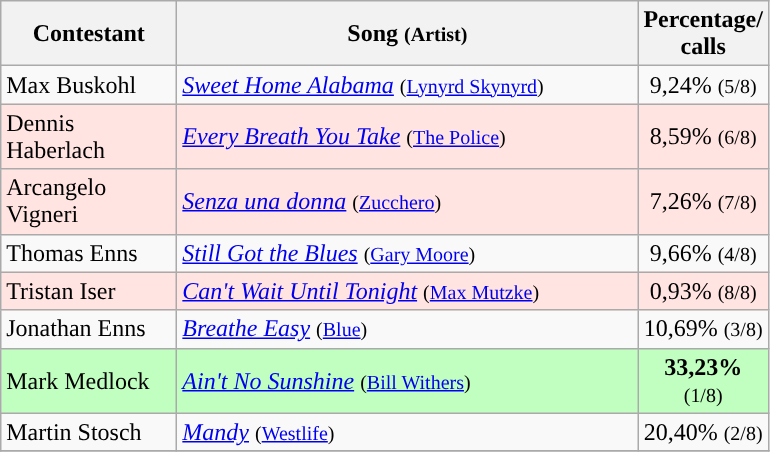<table class="wikitable">
<tr>
<th width="110">Contestant</th>
<th width="300">Song <small>(Artist)</small></th>
<th width="28">Percentage/<br>calls</th>
</tr>
<tr>
<td align="left">Max Buskohl</td>
<td align="left"><em><a href='#'>Sweet Home Alabama</a></em> <small>(<a href='#'>Lynyrd Skynyrd</a>)</small></td>
<td align="center">9,24% <small>(5/8)</small></td>
</tr>
<tr bgcolor="#FFE4E1">
<td align="left">Dennis Haberlach</td>
<td align="left"><em><a href='#'>Every Breath You Take</a></em> <small>(<a href='#'>The Police</a>)</small></td>
<td align="center">8,59% <small>(6/8)</small></td>
</tr>
<tr bgcolor="#FFE4E1">
<td align="left">Arcangelo Vigneri</td>
<td align="left"><em><a href='#'>Senza una donna</a></em> <small>(<a href='#'>Zucchero</a>)</small></td>
<td align="center">7,26% <small>(7/8)</small></td>
</tr>
<tr>
<td align="left">Thomas Enns</td>
<td align="left"><em><a href='#'>Still Got the Blues</a></em> <small>(<a href='#'>Gary Moore</a>)</small></td>
<td align="center">9,66% <small>(4/8)</small></td>
</tr>
<tr bgcolor="#FFE4E1">
<td align="left">Tristan Iser</td>
<td align="left"><em><a href='#'>Can't Wait Until Tonight</a></em> <small>(<a href='#'>Max Mutzke</a>)</small></td>
<td align="center">0,93% <small>(8/8)</small></td>
</tr>
<tr>
<td align="left">Jonathan Enns</td>
<td align="left"><em><a href='#'>Breathe Easy</a></em> <small>(<a href='#'>Blue</a>)</small></td>
<td align="center">10,69% <small>(3/8)</small></td>
</tr>
<tr bgcolor="#C1FFC1">
<td align="left">Mark Medlock</td>
<td align="left"><em><a href='#'>Ain't No Sunshine</a></em> <small>(<a href='#'>Bill Withers</a>)</small></td>
<td align="center"><strong>33,23%</strong> <small>(1/8)</small></td>
</tr>
<tr>
<td align="left">Martin Stosch</td>
<td align="left"><em><a href='#'>Mandy</a></em> <small>(<a href='#'>Westlife</a>)</small></td>
<td align="center">20,40% <small>(2/8)</small></td>
</tr>
<tr>
</tr>
</table>
